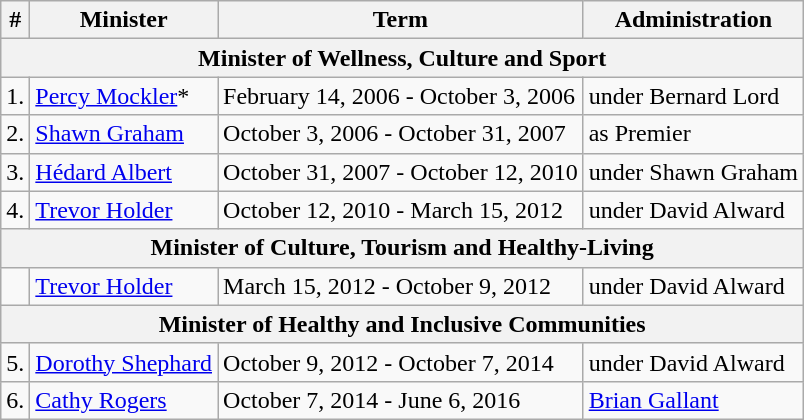<table class="wikitable">
<tr>
<th>#</th>
<th>Minister</th>
<th>Term</th>
<th>Administration</th>
</tr>
<tr>
<th colspan=4>Minister of Wellness, Culture and Sport</th>
</tr>
<tr>
<td>1.</td>
<td><a href='#'>Percy Mockler</a>*</td>
<td>February 14, 2006 - October 3, 2006</td>
<td>under Bernard Lord</td>
</tr>
<tr>
<td>2.</td>
<td><a href='#'>Shawn Graham</a></td>
<td>October 3, 2006 - October 31, 2007</td>
<td>as Premier</td>
</tr>
<tr>
<td>3.</td>
<td><a href='#'>Hédard Albert</a></td>
<td>October 31, 2007 - October 12, 2010</td>
<td>under Shawn Graham</td>
</tr>
<tr>
<td>4.</td>
<td><a href='#'>Trevor Holder</a></td>
<td>October 12, 2010 - March 15, 2012</td>
<td>under David Alward</td>
</tr>
<tr>
<th colspan=4>Minister of Culture, Tourism and Healthy-Living</th>
</tr>
<tr>
<td></td>
<td><a href='#'>Trevor Holder</a></td>
<td>March 15, 2012 - October 9, 2012</td>
<td>under David Alward</td>
</tr>
<tr>
<th colspan=4>Minister of Healthy and Inclusive Communities</th>
</tr>
<tr>
<td>5.</td>
<td><a href='#'>Dorothy Shephard</a></td>
<td>October 9, 2012 - October 7, 2014</td>
<td>under David Alward</td>
</tr>
<tr>
<td>6.</td>
<td><a href='#'>Cathy Rogers</a></td>
<td>October 7, 2014 - June 6, 2016</td>
<td><a href='#'>Brian Gallant</a></td>
</tr>
</table>
